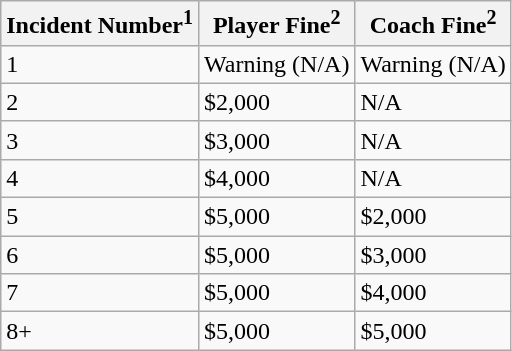<table class="wikitable sortable" style="border:0;">
<tr>
<th>Incident Number<sup>1</sup></th>
<th>Player Fine<sup>2</sup></th>
<th>Coach Fine<sup>2</sup></th>
</tr>
<tr>
<td>1</td>
<td>Warning (N/A)</td>
<td>Warning (N/A)</td>
</tr>
<tr>
<td>2</td>
<td>$2,000</td>
<td>N/A</td>
</tr>
<tr>
<td>3</td>
<td>$3,000</td>
<td>N/A</td>
</tr>
<tr>
<td>4</td>
<td>$4,000</td>
<td>N/A</td>
</tr>
<tr>
<td>5</td>
<td>$5,000</td>
<td>$2,000</td>
</tr>
<tr>
<td>6</td>
<td>$5,000</td>
<td>$3,000</td>
</tr>
<tr>
<td>7</td>
<td>$5,000</td>
<td>$4,000</td>
</tr>
<tr>
<td>8+</td>
<td>$5,000</td>
<td>$5,000</td>
</tr>
</table>
